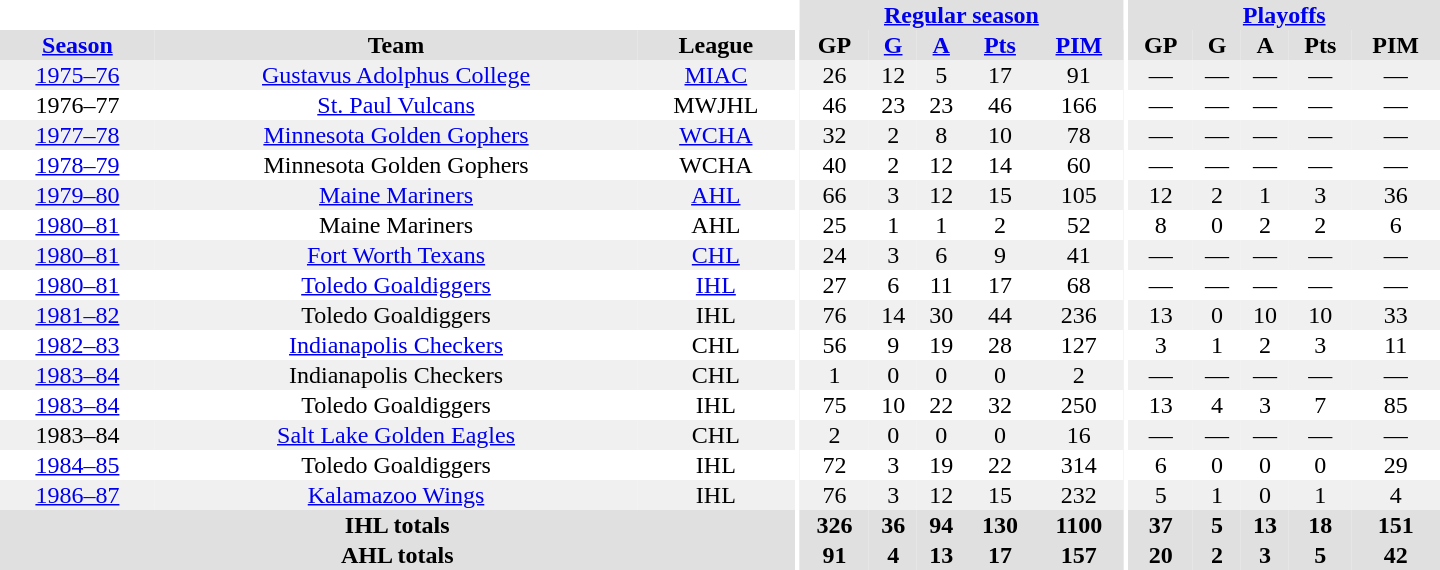<table border="0" cellpadding="1" cellspacing="0" style="text-align:center; width:60em">
<tr bgcolor="#e0e0e0">
<th colspan="3" bgcolor="#ffffff"></th>
<th rowspan="101" bgcolor="#ffffff"></th>
<th colspan="5"><a href='#'>Regular season</a></th>
<th rowspan="101" bgcolor="#ffffff"></th>
<th colspan="5"><a href='#'>Playoffs</a></th>
</tr>
<tr bgcolor="#e0e0e0">
<th><a href='#'>Season</a></th>
<th>Team</th>
<th>League</th>
<th>GP</th>
<th><a href='#'>G</a></th>
<th><a href='#'>A</a></th>
<th><a href='#'>Pts</a></th>
<th><a href='#'>PIM</a></th>
<th>GP</th>
<th>G</th>
<th>A</th>
<th>Pts</th>
<th>PIM</th>
</tr>
<tr>
</tr>
<tr bgcolor="#f0f0f0">
<td><a href='#'>1975–76</a></td>
<td><a href='#'>Gustavus Adolphus College</a></td>
<td><a href='#'>MIAC</a></td>
<td>26</td>
<td>12</td>
<td>5</td>
<td>17</td>
<td>91</td>
<td>—</td>
<td>—</td>
<td>—</td>
<td>—</td>
<td>—</td>
</tr>
<tr>
<td>1976–77</td>
<td><a href='#'>St. Paul Vulcans</a></td>
<td>MWJHL</td>
<td>46</td>
<td>23</td>
<td>23</td>
<td>46</td>
<td>166</td>
<td>—</td>
<td>—</td>
<td>—</td>
<td>—</td>
<td>—</td>
</tr>
<tr bgcolor="#f0f0f0">
<td><a href='#'>1977–78</a></td>
<td><a href='#'>Minnesota Golden Gophers</a></td>
<td><a href='#'>WCHA</a></td>
<td>32</td>
<td>2</td>
<td>8</td>
<td>10</td>
<td>78</td>
<td>—</td>
<td>—</td>
<td>—</td>
<td>—</td>
<td>—</td>
</tr>
<tr>
<td><a href='#'>1978–79</a></td>
<td>Minnesota Golden Gophers</td>
<td>WCHA</td>
<td>40</td>
<td>2</td>
<td>12</td>
<td>14</td>
<td>60</td>
<td>—</td>
<td>—</td>
<td>—</td>
<td>—</td>
<td>—</td>
</tr>
<tr bgcolor="#f0f0f0">
<td><a href='#'>1979–80</a></td>
<td><a href='#'>Maine Mariners</a></td>
<td><a href='#'>AHL</a></td>
<td>66</td>
<td>3</td>
<td>12</td>
<td>15</td>
<td>105</td>
<td>12</td>
<td>2</td>
<td>1</td>
<td>3</td>
<td>36</td>
</tr>
<tr>
<td><a href='#'>1980–81</a></td>
<td>Maine Mariners</td>
<td>AHL</td>
<td>25</td>
<td>1</td>
<td>1</td>
<td>2</td>
<td>52</td>
<td>8</td>
<td>0</td>
<td>2</td>
<td>2</td>
<td>6</td>
</tr>
<tr bgcolor="#f0f0f0">
<td><a href='#'>1980–81</a></td>
<td><a href='#'>Fort Worth Texans</a></td>
<td><a href='#'>CHL</a></td>
<td>24</td>
<td>3</td>
<td>6</td>
<td>9</td>
<td>41</td>
<td>—</td>
<td>—</td>
<td>—</td>
<td>—</td>
<td>—</td>
</tr>
<tr>
<td><a href='#'>1980–81</a></td>
<td><a href='#'>Toledo Goaldiggers</a></td>
<td><a href='#'>IHL</a></td>
<td>27</td>
<td>6</td>
<td>11</td>
<td>17</td>
<td>68</td>
<td>—</td>
<td>—</td>
<td>—</td>
<td>—</td>
<td>—</td>
</tr>
<tr bgcolor="#f0f0f0">
<td><a href='#'>1981–82</a></td>
<td>Toledo Goaldiggers</td>
<td>IHL</td>
<td>76</td>
<td>14</td>
<td>30</td>
<td>44</td>
<td>236</td>
<td>13</td>
<td>0</td>
<td>10</td>
<td>10</td>
<td>33</td>
</tr>
<tr>
<td><a href='#'>1982–83</a></td>
<td><a href='#'>Indianapolis Checkers</a></td>
<td>CHL</td>
<td>56</td>
<td>9</td>
<td>19</td>
<td>28</td>
<td>127</td>
<td>3</td>
<td>1</td>
<td>2</td>
<td>3</td>
<td>11</td>
</tr>
<tr bgcolor="#f0f0f0">
<td><a href='#'>1983–84</a></td>
<td>Indianapolis Checkers</td>
<td>CHL</td>
<td>1</td>
<td>0</td>
<td>0</td>
<td>0</td>
<td>2</td>
<td>—</td>
<td>—</td>
<td>—</td>
<td>—</td>
<td>—</td>
</tr>
<tr>
<td><a href='#'>1983–84</a></td>
<td>Toledo Goaldiggers</td>
<td>IHL</td>
<td>75</td>
<td>10</td>
<td>22</td>
<td>32</td>
<td>250</td>
<td>13</td>
<td>4</td>
<td>3</td>
<td>7</td>
<td>85</td>
</tr>
<tr bgcolor="#f0f0f0">
<td>1983–84</td>
<td><a href='#'>Salt Lake Golden Eagles</a></td>
<td>CHL</td>
<td>2</td>
<td>0</td>
<td>0</td>
<td>0</td>
<td>16</td>
<td>—</td>
<td>—</td>
<td>—</td>
<td>—</td>
<td>—</td>
</tr>
<tr>
<td><a href='#'>1984–85</a></td>
<td>Toledo Goaldiggers</td>
<td>IHL</td>
<td>72</td>
<td>3</td>
<td>19</td>
<td>22</td>
<td>314</td>
<td>6</td>
<td>0</td>
<td>0</td>
<td>0</td>
<td>29</td>
</tr>
<tr bgcolor="#f0f0f0">
<td><a href='#'>1986–87</a></td>
<td><a href='#'>Kalamazoo Wings</a></td>
<td>IHL</td>
<td>76</td>
<td>3</td>
<td>12</td>
<td>15</td>
<td>232</td>
<td>5</td>
<td>1</td>
<td>0</td>
<td>1</td>
<td>4</td>
</tr>
<tr bgcolor="#e0e0e0">
<th colspan="3">IHL totals</th>
<th>326</th>
<th>36</th>
<th>94</th>
<th>130</th>
<th>1100</th>
<th>37</th>
<th>5</th>
<th>13</th>
<th>18</th>
<th>151</th>
</tr>
<tr bgcolor="#e0e0e0">
<th colspan="3">AHL totals</th>
<th>91</th>
<th>4</th>
<th>13</th>
<th>17</th>
<th>157</th>
<th>20</th>
<th>2</th>
<th>3</th>
<th>5</th>
<th>42</th>
</tr>
</table>
